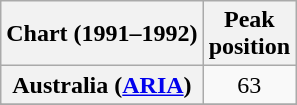<table class="wikitable sortable plainrowheaders" style="text-align:center">
<tr>
<th>Chart (1991–1992)</th>
<th>Peak<br>position</th>
</tr>
<tr>
<th scope="row">Australia (<a href='#'>ARIA</a>)</th>
<td>63</td>
</tr>
<tr>
</tr>
<tr>
</tr>
<tr>
</tr>
<tr>
</tr>
<tr>
</tr>
<tr>
</tr>
<tr>
</tr>
<tr>
</tr>
</table>
